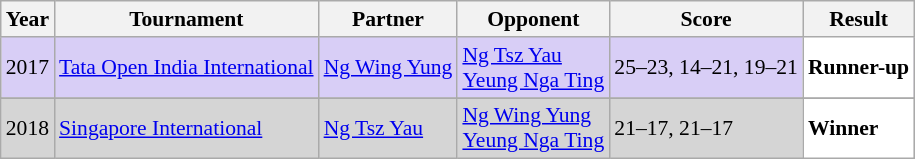<table class="sortable wikitable" style="font-size: 90%;">
<tr>
<th>Year</th>
<th>Tournament</th>
<th>Partner</th>
<th>Opponent</th>
<th>Score</th>
<th>Result</th>
</tr>
<tr style="background:#D8CEF6">
<td align="center">2017</td>
<td align="left"><a href='#'>Tata Open India International</a></td>
<td align="left"> <a href='#'>Ng Wing Yung</a></td>
<td align="left"> <a href='#'>Ng Tsz Yau</a> <br>  <a href='#'>Yeung Nga Ting</a></td>
<td align="left">25–23, 14–21, 19–21</td>
<td style="text-align:left; background:white"> <strong>Runner-up</strong></td>
</tr>
<tr>
</tr>
<tr style="background:#D5D5D5">
<td align="center">2018</td>
<td align="left"><a href='#'>Singapore International</a></td>
<td align="left"> <a href='#'>Ng Tsz Yau</a></td>
<td align="left"> <a href='#'>Ng Wing Yung</a> <br>  <a href='#'>Yeung Nga Ting</a></td>
<td align="left">21–17, 21–17</td>
<td style="text-align:left; background:white"> <strong>Winner</strong></td>
</tr>
</table>
